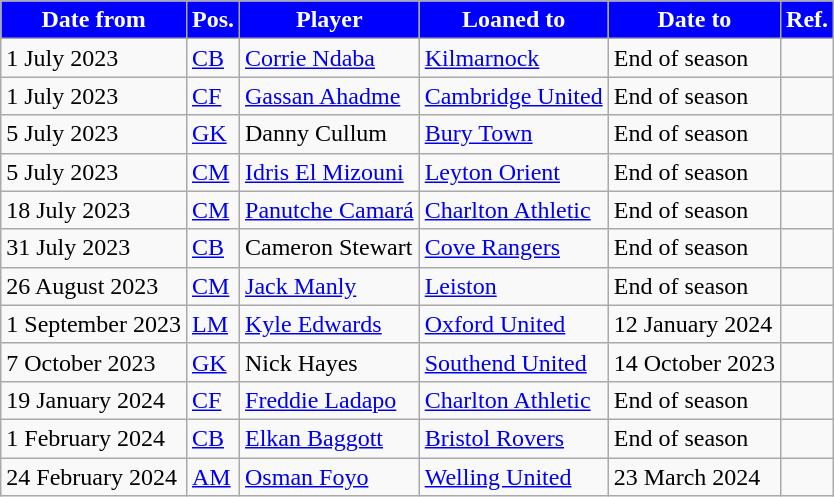<table class="wikitable plainrowheaders sortable">
<tr>
<th style="background:blue; color:white">Date from</th>
<th style="background:blue; color:white">Pos.</th>
<th style="background:blue; color:white">Player</th>
<th style="background:blue; color:white">Loaned to</th>
<th style="background:blue; color:white">Date to</th>
<th style="background:blue; color:white">Ref.</th>
</tr>
<tr>
<td>1 July 2023</td>
<td><a href='#'>CB</a></td>
<td> <a href='#'>Corrie Ndaba</a></td>
<td> <a href='#'>Kilmarnock</a></td>
<td>End of season</td>
<td></td>
</tr>
<tr>
<td>1 July 2023</td>
<td><a href='#'>CF</a></td>
<td> <a href='#'>Gassan Ahadme</a></td>
<td> <a href='#'>Cambridge United</a></td>
<td>End of season</td>
<td></td>
</tr>
<tr>
<td>5 July 2023</td>
<td><a href='#'>GK</a></td>
<td> Danny Cullum</td>
<td> <a href='#'>Bury Town</a></td>
<td>End of season</td>
<td></td>
</tr>
<tr>
<td>5 July 2023</td>
<td><a href='#'>CM</a></td>
<td> <a href='#'>Idris El Mizouni</a></td>
<td> <a href='#'>Leyton Orient</a></td>
<td>End of season</td>
<td></td>
</tr>
<tr>
<td>18 July 2023</td>
<td><a href='#'>CM</a></td>
<td> <a href='#'>Panutche Camará</a></td>
<td> <a href='#'>Charlton Athletic</a></td>
<td>End of season</td>
<td></td>
</tr>
<tr>
<td>31 July 2023</td>
<td><a href='#'>CB</a></td>
<td> Cameron Stewart</td>
<td> <a href='#'>Cove Rangers</a></td>
<td>End of season</td>
<td></td>
</tr>
<tr>
<td>26 August 2023</td>
<td><a href='#'>CM</a></td>
<td> <a href='#'>Jack Manly</a></td>
<td> <a href='#'>Leiston</a></td>
<td>End of season</td>
<td></td>
</tr>
<tr>
<td>1 September 2023</td>
<td><a href='#'>LM</a></td>
<td> <a href='#'>Kyle Edwards</a></td>
<td> <a href='#'>Oxford United</a></td>
<td>12 January 2024</td>
<td></td>
</tr>
<tr>
<td>7 October 2023</td>
<td><a href='#'>GK</a></td>
<td> Nick Hayes</td>
<td> <a href='#'>Southend United</a></td>
<td>14 October 2023</td>
<td></td>
</tr>
<tr>
<td>19 January 2024</td>
<td><a href='#'>CF</a></td>
<td> <a href='#'>Freddie Ladapo</a></td>
<td> <a href='#'>Charlton Athletic</a></td>
<td>End of season</td>
<td></td>
</tr>
<tr>
<td>1 February 2024</td>
<td><a href='#'>CB</a></td>
<td> <a href='#'>Elkan Baggott</a></td>
<td> <a href='#'>Bristol Rovers</a></td>
<td>End of season</td>
<td></td>
</tr>
<tr>
<td>24 February 2024</td>
<td><a href='#'>AM</a></td>
<td> <a href='#'>Osman Foyo</a></td>
<td> <a href='#'>Welling United</a></td>
<td>23 March 2024</td>
<td></td>
</tr>
</table>
